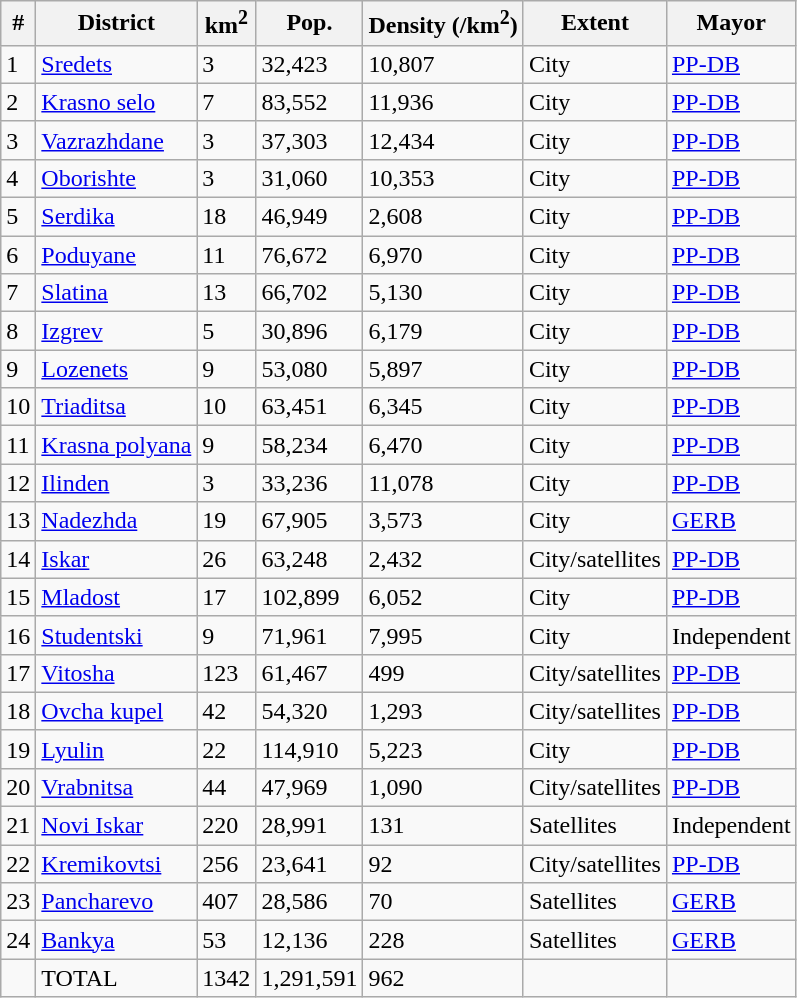<table class="wikitable sortable">
<tr>
<th>#</th>
<th>District</th>
<th>km<sup>2</sup></th>
<th>Pop.</th>
<th>Density (/km<sup>2</sup>)</th>
<th>Extent</th>
<th>Mayor</th>
</tr>
<tr>
<td>1</td>
<td><a href='#'>Sredets</a></td>
<td>3</td>
<td>32,423</td>
<td>10,807</td>
<td>City</td>
<td><a href='#'>PP-DB</a></td>
</tr>
<tr>
<td>2</td>
<td><a href='#'>Krasno selo</a></td>
<td>7</td>
<td>83,552</td>
<td>11,936</td>
<td>City</td>
<td><a href='#'>PP-DB</a></td>
</tr>
<tr>
<td>3</td>
<td><a href='#'>Vazrazhdane</a></td>
<td>3</td>
<td>37,303</td>
<td>12,434</td>
<td>City</td>
<td><a href='#'>PP-DB</a></td>
</tr>
<tr>
<td>4</td>
<td><a href='#'>Oborishte</a></td>
<td>3</td>
<td>31,060</td>
<td>10,353</td>
<td>City</td>
<td><a href='#'>PP-DB</a></td>
</tr>
<tr>
<td>5</td>
<td><a href='#'>Serdika</a></td>
<td>18</td>
<td>46,949</td>
<td>2,608</td>
<td>City</td>
<td><a href='#'>PP-DB</a></td>
</tr>
<tr>
<td>6</td>
<td><a href='#'>Poduyane</a></td>
<td>11</td>
<td>76,672</td>
<td>6,970</td>
<td>City</td>
<td><a href='#'>PP-DB</a></td>
</tr>
<tr>
<td>7</td>
<td><a href='#'>Slatina</a></td>
<td>13</td>
<td>66,702</td>
<td>5,130</td>
<td>City</td>
<td><a href='#'>PP-DB</a></td>
</tr>
<tr>
<td>8</td>
<td><a href='#'>Izgrev</a></td>
<td>5</td>
<td>30,896</td>
<td>6,179</td>
<td>City</td>
<td><a href='#'>PP-DB</a></td>
</tr>
<tr>
<td>9</td>
<td><a href='#'>Lozenets</a></td>
<td>9</td>
<td>53,080</td>
<td>5,897</td>
<td>City</td>
<td><a href='#'>PP-DB</a></td>
</tr>
<tr>
<td>10</td>
<td><a href='#'>Triaditsa</a></td>
<td>10</td>
<td>63,451</td>
<td>6,345</td>
<td>City</td>
<td><a href='#'>PP-DB</a></td>
</tr>
<tr>
<td>11</td>
<td><a href='#'>Krasna polyana</a></td>
<td>9</td>
<td>58,234</td>
<td>6,470</td>
<td>City</td>
<td><a href='#'>PP-DB</a></td>
</tr>
<tr>
<td>12</td>
<td><a href='#'>Ilinden</a></td>
<td>3</td>
<td>33,236</td>
<td>11,078</td>
<td>City</td>
<td><a href='#'>PP-DB</a></td>
</tr>
<tr>
<td>13</td>
<td><a href='#'>Nadezhda</a></td>
<td>19</td>
<td>67,905</td>
<td>3,573</td>
<td>City</td>
<td><a href='#'>GERB</a></td>
</tr>
<tr>
<td>14</td>
<td><a href='#'>Iskar</a></td>
<td>26</td>
<td>63,248</td>
<td>2,432</td>
<td>City/satellites</td>
<td><a href='#'>PP-DB</a></td>
</tr>
<tr>
<td>15</td>
<td><a href='#'>Mladost</a></td>
<td>17</td>
<td>102,899</td>
<td>6,052</td>
<td>City</td>
<td><a href='#'>PP-DB</a></td>
</tr>
<tr>
<td>16</td>
<td><a href='#'>Studentski</a></td>
<td>9</td>
<td>71,961</td>
<td>7,995</td>
<td>City</td>
<td>Independent</td>
</tr>
<tr>
<td>17</td>
<td><a href='#'>Vitosha</a></td>
<td>123</td>
<td>61,467</td>
<td>499</td>
<td>City/satellites</td>
<td><a href='#'>PP-DB</a></td>
</tr>
<tr>
<td>18</td>
<td><a href='#'>Ovcha kupel</a></td>
<td>42</td>
<td>54,320</td>
<td>1,293</td>
<td>City/satellites</td>
<td><a href='#'>PP-DB</a></td>
</tr>
<tr>
<td>19</td>
<td><a href='#'>Lyulin</a></td>
<td>22</td>
<td>114,910</td>
<td>5,223</td>
<td>City</td>
<td><a href='#'>PP-DB</a></td>
</tr>
<tr>
<td>20</td>
<td><a href='#'>Vrabnitsa</a></td>
<td>44</td>
<td>47,969</td>
<td>1,090</td>
<td>City/satellites</td>
<td><a href='#'>PP-DB</a></td>
</tr>
<tr>
<td>21</td>
<td><a href='#'>Novi Iskar</a></td>
<td>220</td>
<td>28,991</td>
<td>131</td>
<td>Satellites</td>
<td>Independent</td>
</tr>
<tr>
<td>22</td>
<td><a href='#'>Kremikovtsi</a></td>
<td>256</td>
<td>23,641</td>
<td>92</td>
<td>City/satellites</td>
<td><a href='#'>PP-DB</a></td>
</tr>
<tr>
<td>23</td>
<td><a href='#'>Pancharevo</a></td>
<td>407</td>
<td>28,586</td>
<td>70</td>
<td>Satellites</td>
<td><a href='#'>GERB</a></td>
</tr>
<tr>
<td>24</td>
<td><a href='#'>Bankya</a></td>
<td>53</td>
<td>12,136</td>
<td>228</td>
<td>Satellites</td>
<td><a href='#'>GERB</a></td>
</tr>
<tr>
<td></td>
<td>TOTAL</td>
<td>1342</td>
<td>1,291,591</td>
<td>962</td>
<td></td>
</tr>
</table>
